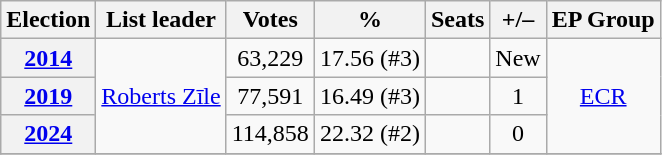<table class=wikitable style=text-align:center>
<tr>
<th>Election</th>
<th>List leader</th>
<th>Votes</th>
<th>%</th>
<th>Seats</th>
<th>+/–</th>
<th>EP Group</th>
</tr>
<tr>
<th><a href='#'>2014</a></th>
<td align=left rowspan=3><a href='#'>Roberts Zīle</a></td>
<td>63,229</td>
<td>17.56 (#3)</td>
<td></td>
<td>New</td>
<td rowspan=3><a href='#'>ECR</a></td>
</tr>
<tr>
<th><a href='#'>2019</a></th>
<td>77,591</td>
<td>16.49 (#3)</td>
<td></td>
<td> 1</td>
</tr>
<tr>
<th><a href='#'>2024</a></th>
<td>114,858</td>
<td>22.32 (#2)</td>
<td></td>
<td> 0</td>
</tr>
<tr>
</tr>
</table>
